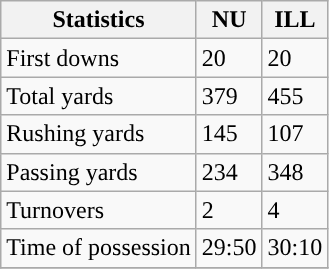<table class="wikitable">
<tr>
<th>Statistics</th>
<th>NU</th>
<th>ILL</th>
</tr>
<tr>
<td>First downs</td>
<td>20</td>
<td>20</td>
</tr>
<tr>
<td>Total yards</td>
<td>379</td>
<td>455</td>
</tr>
<tr>
<td>Rushing yards</td>
<td>145</td>
<td>107</td>
</tr>
<tr>
<td>Passing yards</td>
<td>234</td>
<td>348</td>
</tr>
<tr>
<td>Turnovers</td>
<td>2</td>
<td>4</td>
</tr>
<tr>
<td>Time of possession</td>
<td>29:50</td>
<td>30:10</td>
</tr>
<tr>
</tr>
</table>
